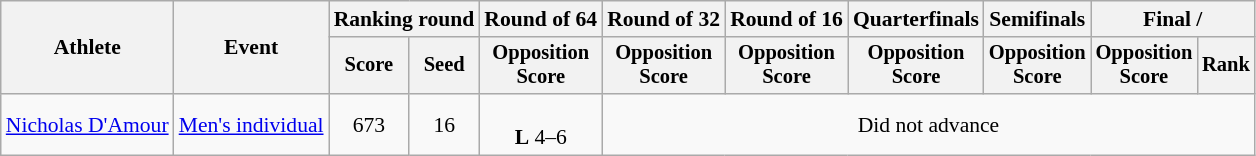<table class="wikitable" style="font-size:90%; text-align:center">
<tr>
<th rowspan=2>Athlete</th>
<th rowspan=2>Event</th>
<th colspan="2">Ranking round</th>
<th>Round of 64</th>
<th>Round of 32</th>
<th>Round of 16</th>
<th>Quarterfinals</th>
<th>Semifinals</th>
<th colspan="2">Final / </th>
</tr>
<tr style="font-size:95%">
<th>Score</th>
<th>Seed</th>
<th>Opposition<br>Score</th>
<th>Opposition<br>Score</th>
<th>Opposition<br>Score</th>
<th>Opposition<br>Score</th>
<th>Opposition<br>Score</th>
<th>Opposition<br>Score</th>
<th>Rank</th>
</tr>
<tr align=center>
<td align=left><a href='#'>Nicholas D'Amour</a></td>
<td align=left><a href='#'>Men's individual</a></td>
<td>673</td>
<td>16</td>
<td><br><strong>L</strong> 4–6</td>
<td colspan=6>Did not advance</td>
</tr>
</table>
